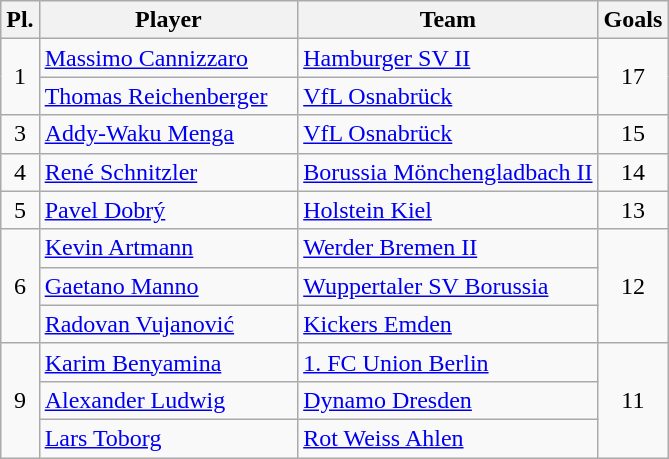<table class="wikitable" style="text-align: center;">
<tr class="hintergrundfarbe5">
<th>Pl.</th>
<th width="165px">Player</th>
<th>Team</th>
<th>Goals</th>
</tr>
<tr>
<td rowspan="2">1</td>
<td style="text-align: left;"> <a href='#'>Massimo Cannizzaro</a></td>
<td style="text-align: left;"><a href='#'>Hamburger SV II</a></td>
<td rowspan="2">17</td>
</tr>
<tr>
<td style="text-align: left;"> <a href='#'>Thomas Reichenberger</a></td>
<td style="text-align: left;"><a href='#'>VfL Osnabrück</a></td>
</tr>
<tr>
<td>3</td>
<td style="text-align: left;"> <a href='#'>Addy-Waku Menga</a></td>
<td style="text-align: left;"><a href='#'>VfL Osnabrück</a></td>
<td>15</td>
</tr>
<tr>
<td>4</td>
<td style="text-align: left;"> <a href='#'>René Schnitzler</a></td>
<td style="text-align: left;"><a href='#'>Borussia Mönchengladbach II</a></td>
<td>14</td>
</tr>
<tr>
<td>5</td>
<td style="text-align: left;"> <a href='#'>Pavel Dobrý</a></td>
<td style="text-align: left;"><a href='#'>Holstein Kiel</a></td>
<td>13</td>
</tr>
<tr>
<td rowspan="3">6</td>
<td style="text-align: left;"> <a href='#'>Kevin Artmann</a></td>
<td style="text-align: left;"><a href='#'>Werder Bremen II</a></td>
<td rowspan="3">12</td>
</tr>
<tr>
<td style="text-align: left;"> <a href='#'>Gaetano Manno</a></td>
<td style="text-align: left;"><a href='#'>Wuppertaler SV Borussia</a></td>
</tr>
<tr>
<td style="text-align: left;"> <a href='#'>Radovan Vujanović</a></td>
<td style="text-align: left;"><a href='#'>Kickers Emden</a></td>
</tr>
<tr>
<td rowspan="3">9</td>
<td style="text-align: left;"> <a href='#'>Karim Benyamina</a></td>
<td style="text-align: left;"><a href='#'>1. FC Union Berlin</a></td>
<td rowspan="3">11</td>
</tr>
<tr>
<td style="text-align: left;"> <a href='#'>Alexander Ludwig</a></td>
<td style="text-align: left;"><a href='#'>Dynamo Dresden</a></td>
</tr>
<tr>
<td style="text-align: left;"> <a href='#'>Lars Toborg</a></td>
<td style="text-align: left;"><a href='#'>Rot Weiss Ahlen</a></td>
</tr>
</table>
